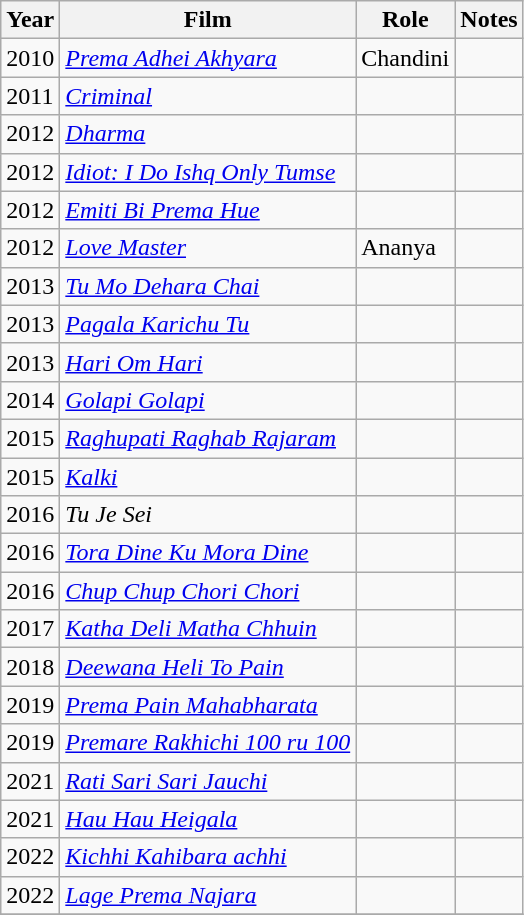<table class="wikitable">
<tr>
<th>Year</th>
<th>Film</th>
<th>Role</th>
<th>Notes</th>
</tr>
<tr>
<td>2010</td>
<td><em><a href='#'>Prema Adhei Akhyara</a></em></td>
<td>Chandini</td>
<td></td>
</tr>
<tr>
<td>2011</td>
<td><em><a href='#'>Criminal</a></em></td>
<td></td>
<td></td>
</tr>
<tr>
<td>2012</td>
<td><em><a href='#'>Dharma</a></em></td>
<td></td>
<td></td>
</tr>
<tr>
<td>2012</td>
<td><em><a href='#'>Idiot: I Do Ishq Only Tumse</a></em></td>
<td></td>
<td></td>
</tr>
<tr>
<td>2012</td>
<td><em><a href='#'>Emiti Bi Prema Hue</a></em></td>
<td></td>
<td></td>
</tr>
<tr>
<td>2012</td>
<td><em><a href='#'>Love Master</a></em></td>
<td>Ananya</td>
<td></td>
</tr>
<tr>
<td>2013</td>
<td><em><a href='#'>Tu Mo Dehara Chai</a></em></td>
<td></td>
<td></td>
</tr>
<tr>
<td>2013</td>
<td><em><a href='#'>Pagala Karichu Tu</a></em></td>
<td></td>
<td></td>
</tr>
<tr>
<td>2013</td>
<td><em><a href='#'>Hari Om Hari</a></em></td>
<td></td>
<td></td>
</tr>
<tr>
<td>2014</td>
<td><em><a href='#'>Golapi Golapi</a></em></td>
<td></td>
<td></td>
</tr>
<tr>
<td>2015</td>
<td><em><a href='#'>Raghupati Raghab Rajaram</a></em></td>
<td></td>
<td></td>
</tr>
<tr>
<td>2015</td>
<td><em><a href='#'>Kalki</a></em></td>
<td></td>
<td></td>
</tr>
<tr>
<td>2016</td>
<td><em>Tu Je Sei</em></td>
<td></td>
<td></td>
</tr>
<tr>
<td>2016</td>
<td><em><a href='#'>Tora Dine Ku Mora Dine</a></em></td>
<td></td>
<td></td>
</tr>
<tr>
<td>2016</td>
<td><em><a href='#'>Chup Chup Chori Chori</a></em></td>
<td></td>
<td></td>
</tr>
<tr>
<td>2017</td>
<td><em><a href='#'>Katha Deli Matha Chhuin</a></em></td>
<td></td>
<td></td>
</tr>
<tr>
<td>2018</td>
<td><em><a href='#'>Deewana Heli To Pain</a></em></td>
<td></td>
<td></td>
</tr>
<tr>
<td>2019</td>
<td><em><a href='#'>Prema Pain Mahabharata</a></em></td>
<td></td>
<td></td>
</tr>
<tr>
<td>2019</td>
<td><em><a href='#'>Premare Rakhichi 100 ru 100</a></em></td>
<td></td>
<td></td>
</tr>
<tr>
<td>2021</td>
<td><em><a href='#'>Rati Sari Sari Jauchi</a></em></td>
<td></td>
<td></td>
</tr>
<tr>
<td>2021</td>
<td><em><a href='#'>Hau Hau Heigala</a></em></td>
<td></td>
<td></td>
</tr>
<tr>
<td>2022</td>
<td><em><a href='#'>Kichhi Kahibara achhi</a></em></td>
<td></td>
<td></td>
</tr>
<tr>
<td>2022</td>
<td><em><a href='#'>Lage Prema Najara</a></em></td>
<td></td>
<td></td>
</tr>
<tr>
</tr>
</table>
